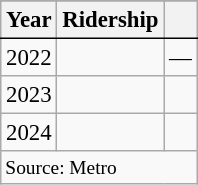<table class="wikitable sortable" style="border-spacing: 1px; text-align:center; font-size:95%;">
<tr>
</tr>
<tr>
<th style="border-bottom:1px solid black">Year</th>
<th style="border-bottom:1px solid black">Ridership</th>
<th style="border-bottom:1px solid black"></th>
</tr>
<tr>
<td>2022</td>
<td></td>
<td>—</td>
</tr>
<tr>
<td>2023</td>
<td></td>
<td></td>
</tr>
<tr>
<td>2024</td>
<td></td>
<td></td>
</tr>
<tr class="sortbottom">
<td colspan="3" style="border-top:1px solid black; font-size:85%; text-align:left">Source: Metro</td>
</tr>
</table>
